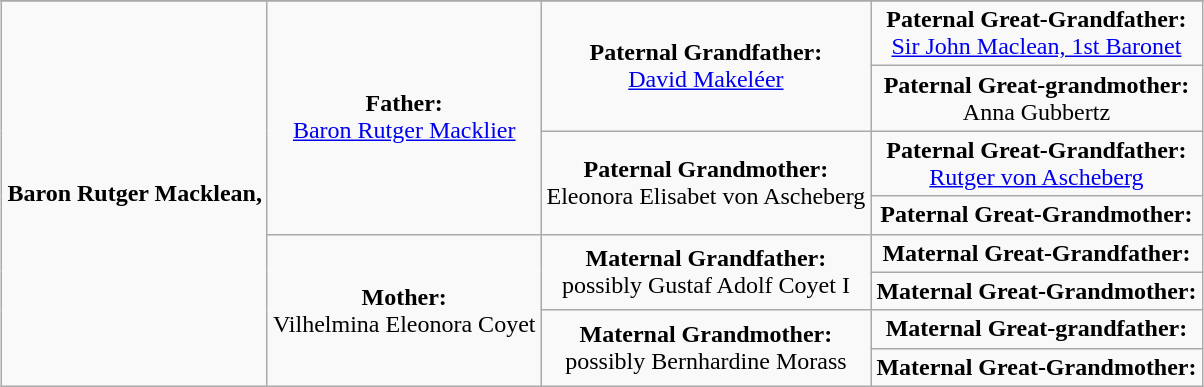<table class="wikitable" style="margin:1em auto;">
<tr>
</tr>
<tr>
<td rowspan="8" align="center"><strong>Baron Rutger Macklean,</strong></td>
<td rowspan="4" align="center"><strong>Father:</strong><br><a href='#'>Baron Rutger Macklier</a></td>
<td rowspan="2" align="center"><strong>Paternal Grandfather:</strong><br><a href='#'>David Makeléer</a></td>
<td align="center"><strong>Paternal Great-Grandfather:</strong><br><a href='#'>Sir John Maclean, 1st Baronet</a></td>
</tr>
<tr>
<td align="center"><strong>Paternal Great-grandmother:</strong><br>Anna Gubbertz</td>
</tr>
<tr>
<td rowspan="2" align="center"><strong>Paternal Grandmother:</strong><br>Eleonora Elisabet von Ascheberg</td>
<td align="center"><strong>Paternal Great-Grandfather:</strong><br><a href='#'>Rutger von Ascheberg</a></td>
</tr>
<tr>
<td align="center"><strong>Paternal Great-Grandmother:</strong><br></td>
</tr>
<tr>
<td rowspan="4" align="center"><strong>Mother:</strong><br>Vilhelmina Eleonora Coyet</td>
<td rowspan="2" align="center"><strong>Maternal Grandfather:</strong><br>possibly Gustaf Adolf Coyet I</td>
<td align="center"><strong>Maternal Great-Grandfather:</strong><br></td>
</tr>
<tr>
<td align="center"><strong>Maternal Great-Grandmother:</strong><br></td>
</tr>
<tr>
<td rowspan="2" align="center"><strong>Maternal Grandmother:</strong><br>possibly Bernhardine Morass</td>
<td align="center"><strong>Maternal Great-grandfather:</strong><br></td>
</tr>
<tr>
<td align="center"><strong>Maternal Great-Grandmother:</strong><br></td>
</tr>
</table>
